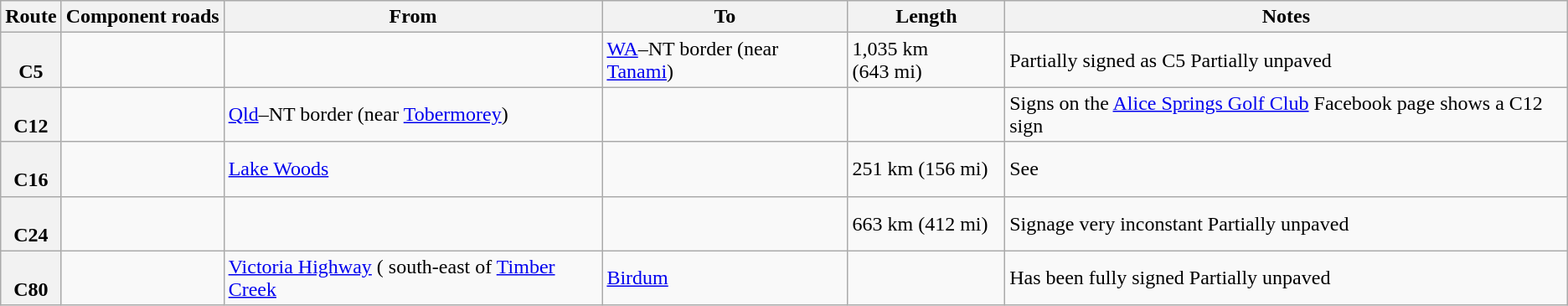<table class="wikitable">
<tr>
<th scope="col">Route</th>
<th scope="col">Component roads</th>
<th scope="col">From</th>
<th scope="col">To</th>
<th scope="col">Length</th>
<th scope="col">Notes</th>
</tr>
<tr>
<th><br>C5</th>
<td></td>
<td></td>
<td><a href='#'>WA</a>–NT border (near <a href='#'>Tanami</a>)</td>
<td>1,035 km (643 mi)</td>
<td>Partially signed as C5 Partially unpaved</td>
</tr>
<tr>
<th><br>C12</th>
<td></td>
<td><a href='#'>Qld</a>–NT border (near <a href='#'>Tobermorey</a>)</td>
<td></td>
<td></td>
<td>Signs on the <a href='#'>Alice Springs Golf Club</a> Facebook page shows a C12 sign</td>
</tr>
<tr>
<th><br>C16</th>
<td></td>
<td><a href='#'>Lake Woods</a></td>
<td></td>
<td>251 km (156 mi)</td>
<td>See </td>
</tr>
<tr>
<th><br>C24</th>
<td></td>
<td></td>
<td></td>
<td>663 km (412 mi)</td>
<td>Signage very inconstant Partially unpaved</td>
</tr>
<tr>
<th><br>C80</th>
<td></td>
<td><a href='#'>Victoria Highway</a> ( south-east of <a href='#'>Timber Creek</a></td>
<td><a href='#'>Birdum</a></td>
<td></td>
<td>Has been fully signed Partially unpaved</td>
</tr>
</table>
